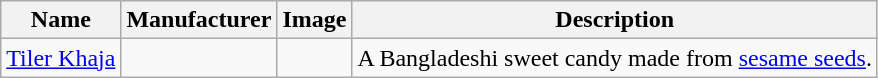<table class="wikitable sortable">
<tr>
<th>Name</th>
<th>Manufacturer</th>
<th class="unsortable">Image</th>
<th>Description</th>
</tr>
<tr>
<td><a href='#'>Tiler Khaja</a></td>
<td></td>
<td></td>
<td>A Bangladeshi sweet candy made from <a href='#'>sesame seeds</a>.</td>
</tr>
</table>
